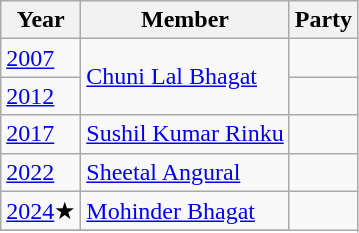<table class="wikitable sortable">
<tr>
<th>Year</th>
<th>Member</th>
<th colspan="2">Party</th>
</tr>
<tr>
<td><a href='#'>2007</a></td>
<td rowspan="2"><a href='#'>Chuni Lal Bhagat</a></td>
<td></td>
</tr>
<tr>
<td><a href='#'>2012</a></td>
</tr>
<tr>
<td><a href='#'>2017</a></td>
<td><a href='#'>Sushil Kumar Rinku</a></td>
<td></td>
</tr>
<tr>
<td><a href='#'>2022</a></td>
<td><a href='#'>Sheetal Angural</a></td>
<td></td>
</tr>
<tr>
<td><a href='#'>2024</a>★</td>
<td><a href='#'>Mohinder Bhagat</a></td>
</tr>
<tr>
</tr>
</table>
